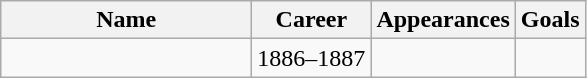<table class="wikitable sortable" style="text-align: center;">
<tr>
<th style="width:10em">Name</th>
<th>Career</th>
<th>Appearances</th>
<th>Goals</th>
</tr>
<tr>
<td align="left"></td>
<td>1886–1887</td>
<td></td>
<td></td>
</tr>
</table>
